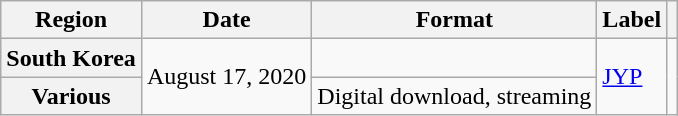<table class="wikitable plainrowheaders">
<tr>
<th scope="col">Region</th>
<th scope="col">Date</th>
<th scope="col">Format</th>
<th scope="col">Label</th>
<th scope="col"></th>
</tr>
<tr>
<th scope="row">South Korea</th>
<td rowspan="2">August 17, 2020</td>
<td></td>
<td rowspan="2"><a href='#'>JYP</a></td>
<td rowspan="2" style="text-align:center"></td>
</tr>
<tr>
<th scope="row">Various</th>
<td>Digital download, streaming</td>
</tr>
</table>
